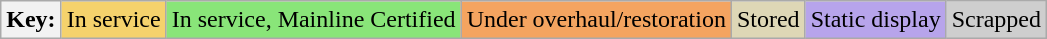<table class="wikitable">
<tr>
<th>Key:</th>
<td bgcolor=#F5D26C>In service</td>
<td bgcolor=#89E579>In service, Mainline Certified</td>
<td bgcolor=#f4a460>Under overhaul/restoration</td>
<td bgcolor=#DED7B6>Stored</td>
<td bgcolor=#B7A4EB>Static display</td>
<td bgcolor=#cecece>Scrapped</td>
</tr>
</table>
